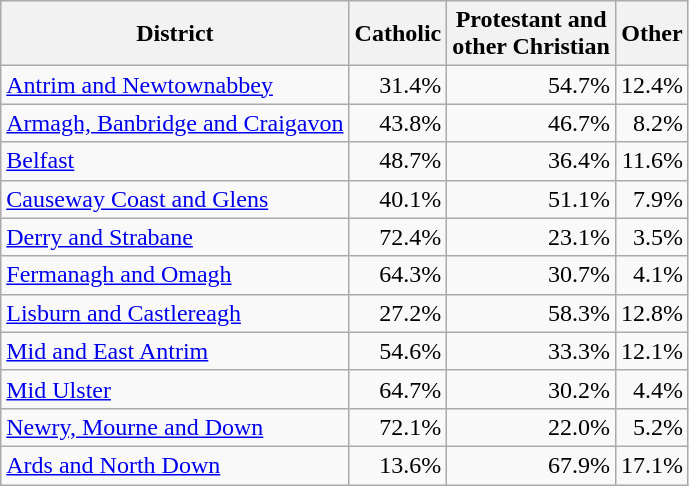<table class="wikitable sortable static-row-numbers sticky-header-multi" style="text-align:right">
<tr>
<th>District</th>
<th>Catholic</th>
<th>Protestant and<br>other Christian</th>
<th>Other</th>
</tr>
<tr>
<td style="text-align:left"><a href='#'>Antrim and Newtownabbey</a></td>
<td>31.4%</td>
<td>54.7%</td>
<td>12.4%</td>
</tr>
<tr>
<td style="text-align:left"><a href='#'>Armagh, Banbridge and Craigavon</a></td>
<td>43.8%</td>
<td>46.7%</td>
<td>8.2%</td>
</tr>
<tr>
<td style="text-align:left"><a href='#'>Belfast</a></td>
<td>48.7%</td>
<td>36.4%</td>
<td>11.6%</td>
</tr>
<tr>
<td style="text-align:left"><a href='#'>Causeway Coast and Glens</a></td>
<td>40.1%</td>
<td>51.1%</td>
<td>7.9%</td>
</tr>
<tr>
<td style="text-align:left"><a href='#'>Derry and Strabane</a></td>
<td>72.4%</td>
<td>23.1%</td>
<td>3.5%</td>
</tr>
<tr>
<td style="text-align:left"><a href='#'>Fermanagh and Omagh</a></td>
<td>64.3%</td>
<td>30.7%</td>
<td>4.1%</td>
</tr>
<tr>
<td style="text-align:left"><a href='#'>Lisburn and Castlereagh</a></td>
<td>27.2%</td>
<td>58.3%</td>
<td>12.8%</td>
</tr>
<tr>
<td style="text-align:left"><a href='#'>Mid and East Antrim</a></td>
<td>54.6%</td>
<td>33.3%</td>
<td>12.1%</td>
</tr>
<tr>
<td style="text-align:left"><a href='#'>Mid Ulster</a></td>
<td>64.7%</td>
<td>30.2%</td>
<td>4.4%</td>
</tr>
<tr>
<td style="text-align:left"><a href='#'>Newry, Mourne and Down</a></td>
<td>72.1%</td>
<td>22.0%</td>
<td>5.2%</td>
</tr>
<tr>
<td style="text-align:left"><a href='#'>Ards and North Down</a></td>
<td>13.6%</td>
<td>67.9%</td>
<td>17.1%</td>
</tr>
</table>
